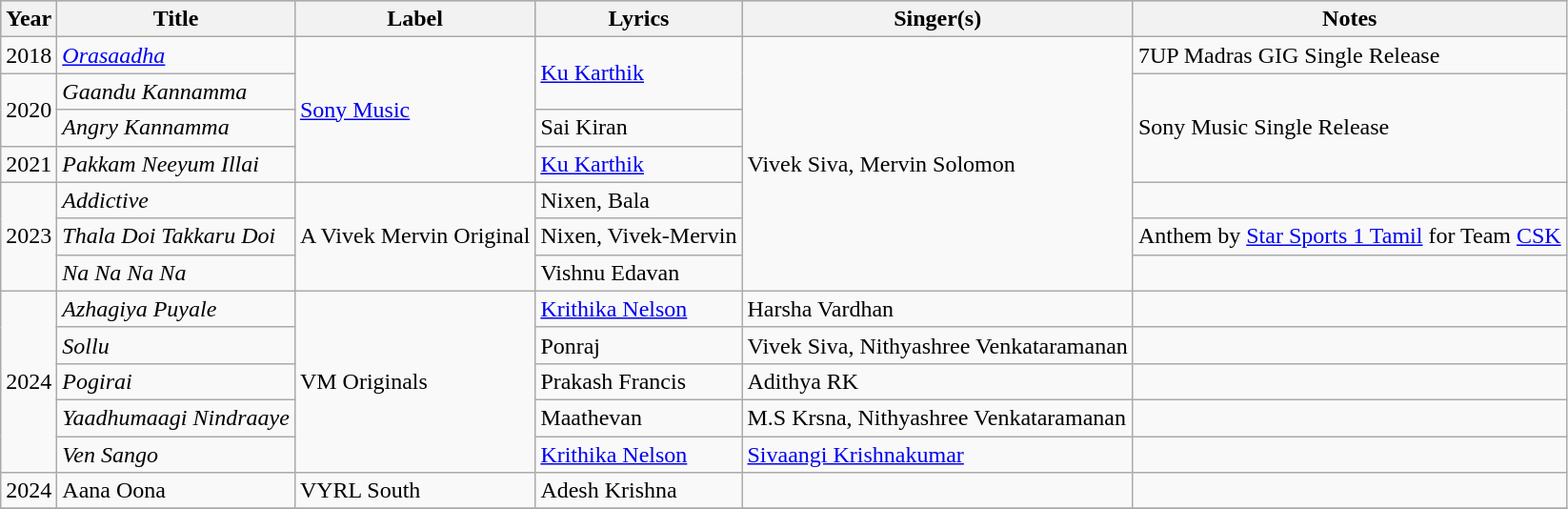<table class="wikitable sortable">
<tr style="text-align:center; background:LightSteelBlue; width:60%;">
<th>Year</th>
<th>Title</th>
<th>Label</th>
<th>Lyrics</th>
<th>Singer(s)</th>
<th>Notes</th>
</tr>
<tr>
<td>2018</td>
<td><em><a href='#'>Orasaadha</a></em></td>
<td rowspan="4"><a href='#'>Sony Music</a></td>
<td rowspan="2"><a href='#'>Ku Karthik</a></td>
<td rowspan="7">Vivek Siva, Mervin Solomon</td>
<td>7UP Madras GIG Single Release</td>
</tr>
<tr>
<td rowspan="2">2020</td>
<td><em>Gaandu Kannamma</em></td>
<td rowspan="3">Sony Music Single Release</td>
</tr>
<tr>
<td><em>Angry Kannamma</em></td>
<td>Sai Kiran</td>
</tr>
<tr>
<td>2021</td>
<td><em>Pakkam Neeyum Illai</em></td>
<td><a href='#'>Ku Karthik</a></td>
</tr>
<tr>
<td rowspan="3">2023</td>
<td><em>Addictive</em></td>
<td rowspan="3">A Vivek Mervin Original</td>
<td>Nixen, Bala</td>
</tr>
<tr>
<td><em>Thala Doi Takkaru Doi</em></td>
<td>Nixen, Vivek-Mervin</td>
<td>Anthem by <a href='#'>Star Sports 1 Tamil</a> for Team <a href='#'>CSK</a></td>
</tr>
<tr>
<td><em>Na Na Na Na</em></td>
<td>Vishnu Edavan</td>
<td></td>
</tr>
<tr>
<td rowspan="5">2024</td>
<td><em>Azhagiya Puyale</em></td>
<td rowspan="5">VM Originals</td>
<td><a href='#'>Krithika Nelson</a></td>
<td>Harsha Vardhan</td>
<td></td>
</tr>
<tr>
<td><em>Sollu</em></td>
<td>Ponraj</td>
<td>Vivek Siva, Nithyashree Venkataramanan</td>
<td></td>
</tr>
<tr>
<td><em>Pogirai</em></td>
<td>Prakash Francis</td>
<td>Adithya RK</td>
<td></td>
</tr>
<tr>
<td><em>Yaadhumaagi Nindraaye</em></td>
<td>Maathevan</td>
<td>M.S Krsna, Nithyashree Venkataramanan</td>
<td></td>
</tr>
<tr>
<td><em>Ven Sango</em></td>
<td><a href='#'>Krithika Nelson</a></td>
<td><a href='#'>Sivaangi Krishnakumar</a></td>
<td></td>
</tr>
<tr>
<td>2024</td>
<td>Aana Oona</td>
<td>VYRL South</td>
<td>Adesh Krishna</td>
<td></td>
<td></td>
</tr>
<tr>
</tr>
</table>
